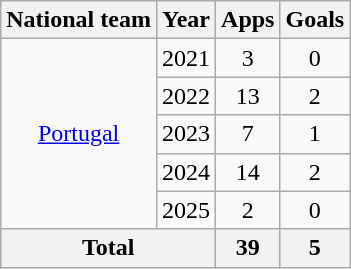<table class="wikitable" style="text-align:center">
<tr>
<th>National team</th>
<th>Year</th>
<th>Apps</th>
<th>Goals</th>
</tr>
<tr>
<td rowspan="5"><a href='#'>Portugal</a></td>
<td>2021</td>
<td>3</td>
<td>0</td>
</tr>
<tr>
<td>2022</td>
<td>13</td>
<td>2</td>
</tr>
<tr>
<td>2023</td>
<td>7</td>
<td>1</td>
</tr>
<tr>
<td>2024</td>
<td>14</td>
<td>2</td>
</tr>
<tr>
<td>2025</td>
<td>2</td>
<td>0</td>
</tr>
<tr>
<th colspan="2">Total</th>
<th>39</th>
<th>5</th>
</tr>
</table>
